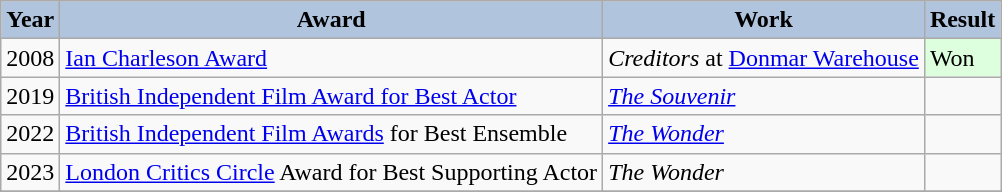<table class="wikitable" background: #f9f9f9;>
<tr align="center">
<th style="background:#B0C4DE;">Year</th>
<th style="background:#B0C4DE;">Award</th>
<th style="background:#B0C4DE;">Work</th>
<th style="background:#B0C4DE;">Result</th>
</tr>
<tr>
<td>2008</td>
<td><a href='#'>Ian Charleson Award</a></td>
<td><em>Creditors</em> at <a href='#'>Donmar Warehouse</a></td>
<td bgcolor="#ddffdd">Won</td>
</tr>
<tr>
<td>2019</td>
<td><a href='#'>British Independent Film Award for Best Actor</a></td>
<td><em><a href='#'>The Souvenir</a></em></td>
<td></td>
</tr>
<tr>
<td>2022</td>
<td><a href='#'>British Independent Film Awards</a> for Best Ensemble</td>
<td><em><a href='#'>The Wonder</a></em></td>
<td></td>
</tr>
<tr>
<td>2023</td>
<td><a href='#'>London Critics Circle</a> Award for Best Supporting Actor</td>
<td><em>The Wonder</em></td>
<td></td>
</tr>
<tr>
</tr>
</table>
